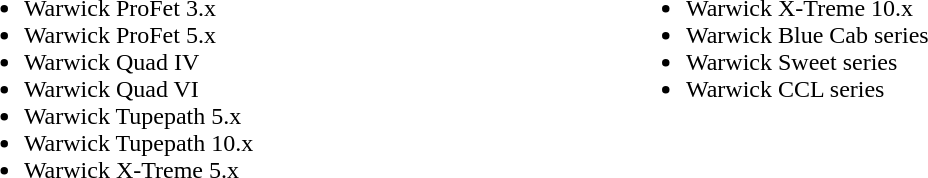<table width="70%" align="center"|>
<tr>
<td width="50%" valign="top"><br><ul><li>Warwick ProFet 3.x</li><li>Warwick ProFet 5.x</li><li>Warwick Quad IV</li><li>Warwick Quad VI</li><li>Warwick Tupepath 5.x</li><li>Warwick Tupepath 10.x</li><li>Warwick X-Treme 5.x</li></ul></td>
<td width="50%" valign=top><br><ul><li>Warwick X-Treme 10.x</li><li>Warwick Blue Cab series</li><li>Warwick Sweet series</li><li>Warwick CCL series</li></ul></td>
</tr>
</table>
